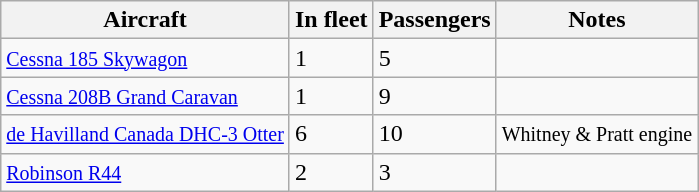<table class="wikitable">
<tr>
<th>Aircraft</th>
<th>In fleet</th>
<th>Passengers</th>
<th>Notes</th>
</tr>
<tr>
<td><small><a href='#'>Cessna 185 Skywagon</a></small></td>
<td>1</td>
<td>5</td>
<td></td>
</tr>
<tr>
<td><small><a href='#'>Cessna 208B Grand Caravan</a></small></td>
<td>1</td>
<td>9</td>
<td></td>
</tr>
<tr>
<td><small><a href='#'>de Havilland Canada DHC-3 Otter</a></small></td>
<td>6</td>
<td>10</td>
<td><small>Whitney & Pratt engine</small></td>
</tr>
<tr>
<td><small><a href='#'>Robinson R44</a></small></td>
<td>2</td>
<td>3</td>
<td></td>
</tr>
</table>
